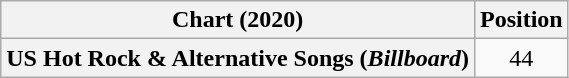<table class="wikitable plainrowheaders" style="text-align:center">
<tr>
<th>Chart (2020)</th>
<th>Position</th>
</tr>
<tr>
<th scope="row">US Hot Rock & Alternative Songs (<em>Billboard</em>)</th>
<td>44</td>
</tr>
</table>
